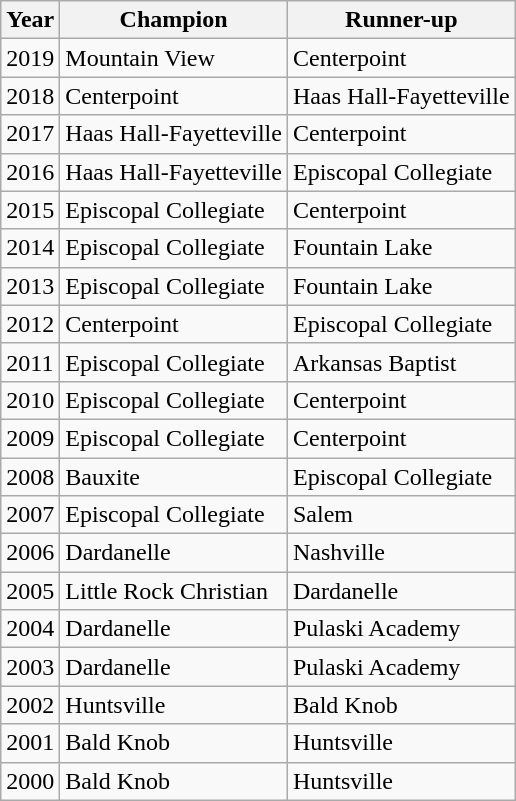<table class="wikitable">
<tr>
<th>Year</th>
<th>Champion</th>
<th>Runner-up</th>
</tr>
<tr>
<td>2019</td>
<td>Mountain View</td>
<td>Centerpoint</td>
</tr>
<tr>
<td>2018</td>
<td>Centerpoint</td>
<td>Haas Hall-Fayetteville</td>
</tr>
<tr>
<td>2017</td>
<td>Haas Hall-Fayetteville</td>
<td>Centerpoint</td>
</tr>
<tr>
<td>2016</td>
<td>Haas Hall-Fayetteville</td>
<td>Episcopal Collegiate</td>
</tr>
<tr>
<td>2015</td>
<td>Episcopal Collegiate</td>
<td>Centerpoint</td>
</tr>
<tr>
<td>2014</td>
<td>Episcopal Collegiate</td>
<td>Fountain Lake</td>
</tr>
<tr>
<td>2013</td>
<td>Episcopal Collegiate</td>
<td>Fountain Lake</td>
</tr>
<tr>
<td>2012</td>
<td>Centerpoint</td>
<td>Episcopal Collegiate</td>
</tr>
<tr>
<td>2011</td>
<td>Episcopal Collegiate</td>
<td>Arkansas Baptist</td>
</tr>
<tr>
<td>2010</td>
<td>Episcopal Collegiate</td>
<td>Centerpoint</td>
</tr>
<tr>
<td>2009</td>
<td>Episcopal Collegiate</td>
<td>Centerpoint</td>
</tr>
<tr>
<td>2008</td>
<td>Bauxite</td>
<td>Episcopal Collegiate</td>
</tr>
<tr>
<td>2007</td>
<td>Episcopal Collegiate</td>
<td>Salem</td>
</tr>
<tr>
<td>2006</td>
<td>Dardanelle</td>
<td>Nashville</td>
</tr>
<tr>
<td>2005</td>
<td>Little Rock Christian</td>
<td>Dardanelle</td>
</tr>
<tr>
<td>2004</td>
<td>Dardanelle</td>
<td>Pulaski Academy</td>
</tr>
<tr>
<td>2003</td>
<td>Dardanelle</td>
<td>Pulaski Academy</td>
</tr>
<tr>
<td>2002</td>
<td>Huntsville</td>
<td>Bald Knob</td>
</tr>
<tr>
<td>2001</td>
<td>Bald Knob</td>
<td>Huntsville</td>
</tr>
<tr>
<td>2000</td>
<td>Bald Knob</td>
<td>Huntsville</td>
</tr>
</table>
